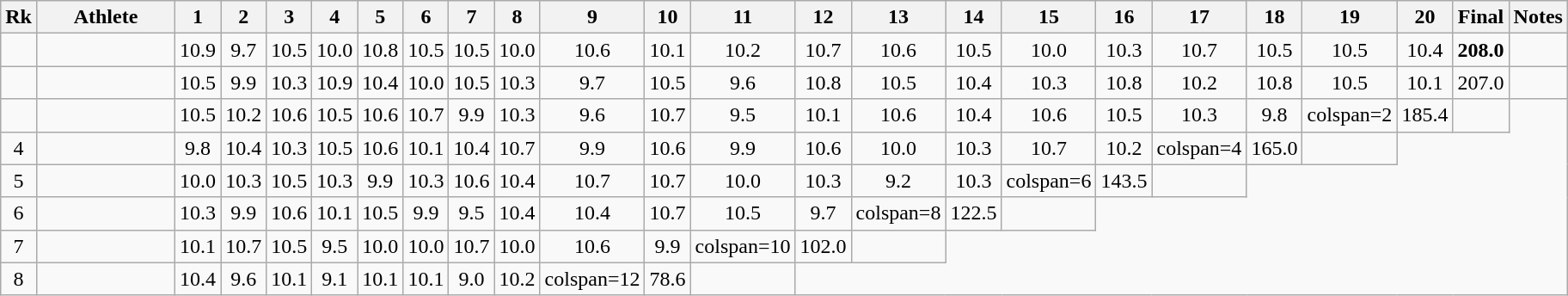<table class="wikitable sortable">
<tr>
<th>Rk</th>
<th style="width:100px">Athlete</th>
<th class="unsortable">1</th>
<th class="unsortable">2</th>
<th class="unsortable">3</th>
<th class="unsortable">4</th>
<th class="unsortable">5</th>
<th class="unsortable">6</th>
<th class="unsortable">7</th>
<th class="unsortable">8</th>
<th class="unsortable">9</th>
<th class="unsortable">10</th>
<th class="unsortable">11</th>
<th class="unsortable">12</th>
<th class="unsortable">13</th>
<th class="unsortable">14</th>
<th class="unsortable">15</th>
<th class="unsortable">16</th>
<th class="unsortable">17</th>
<th class="unsortable">18</th>
<th class="unsortable">19</th>
<th class="unsortable">20</th>
<th>Final</th>
<th class="unsortable">Notes</th>
</tr>
<tr>
<td align="center"></td>
<td></td>
<td align="center">10.9</td>
<td align="center">9.7</td>
<td align="center">10.5</td>
<td align="center">10.0</td>
<td align="center">10.8</td>
<td align="center">10.5</td>
<td align="center">10.5</td>
<td align="center">10.0</td>
<td align="center">10.6</td>
<td align="center">10.1</td>
<td align="center">10.2</td>
<td align="center">10.7</td>
<td align="center">10.6</td>
<td align="center">10.5</td>
<td align="center">10.0</td>
<td align="center">10.3</td>
<td align="center">10.7</td>
<td align="center">10.5</td>
<td align="center">10.5</td>
<td align="center">10.4</td>
<td align="center"><strong>208.0</strong></td>
<td align="center"></td>
</tr>
<tr>
<td align="center"></td>
<td></td>
<td align="center">10.5</td>
<td align="center">9.9</td>
<td align="center">10.3</td>
<td align="center">10.9</td>
<td align="center">10.4</td>
<td align="center">10.0</td>
<td align="center">10.5</td>
<td align="center">10.3</td>
<td align="center">9.7</td>
<td align="center">10.5</td>
<td align="center">9.6</td>
<td align="center">10.8</td>
<td align="center">10.5</td>
<td align="center">10.4</td>
<td align="center">10.3</td>
<td align="center">10.8</td>
<td align="center">10.2</td>
<td align="center">10.8</td>
<td align="center">10.5</td>
<td align="center">10.1</td>
<td align="center">207.0</td>
<td align="center"></td>
</tr>
<tr>
<td align="center"></td>
<td></td>
<td align="center">10.5</td>
<td align="center">10.2</td>
<td align="center">10.6</td>
<td align="center">10.5</td>
<td align="center">10.6</td>
<td align="center">10.7</td>
<td align="center">9.9</td>
<td align="center">10.3</td>
<td align="center">9.6</td>
<td align="center">10.7</td>
<td align="center">9.5</td>
<td align="center">10.1</td>
<td align="center">10.6</td>
<td align="center">10.4</td>
<td align="center">10.6</td>
<td align="center">10.5</td>
<td align="center">10.3</td>
<td align="center">9.8</td>
<td>colspan=2 </td>
<td align="center">185.4</td>
<td align="center"></td>
</tr>
<tr>
<td align="center">4</td>
<td></td>
<td align="center">9.8</td>
<td align="center">10.4</td>
<td align="center">10.3</td>
<td align="center">10.5</td>
<td align="center">10.6</td>
<td align="center">10.1</td>
<td align="center">10.4</td>
<td align="center">10.7</td>
<td align="center">9.9</td>
<td align="center">10.6</td>
<td align="center">9.9</td>
<td align="center">10.6</td>
<td align="center">10.0</td>
<td align="center">10.3</td>
<td align="center">10.7</td>
<td align="center">10.2</td>
<td>colspan=4 </td>
<td align="center">165.0</td>
<td align="center"></td>
</tr>
<tr>
<td align="center">5</td>
<td></td>
<td align="center">10.0</td>
<td align="center">10.3</td>
<td align="center">10.5</td>
<td align="center">10.3</td>
<td align="center">9.9</td>
<td align="center">10.3</td>
<td align="center">10.6</td>
<td align="center">10.4</td>
<td align="center">10.7</td>
<td align="center">10.7</td>
<td align="center">10.0</td>
<td align="center">10.3</td>
<td align="center">9.2</td>
<td align="center">10.3</td>
<td>colspan=6 </td>
<td align="center">143.5</td>
<td align="center"></td>
</tr>
<tr>
<td align="center">6</td>
<td></td>
<td align="center">10.3</td>
<td align="center">9.9</td>
<td align="center">10.6</td>
<td align="center">10.1</td>
<td align="center">10.5</td>
<td align="center">9.9</td>
<td align="center">9.5</td>
<td align="center">10.4</td>
<td align="center">10.4</td>
<td align="center">10.7</td>
<td align="center">10.5</td>
<td align="center">9.7</td>
<td>colspan=8 </td>
<td align="center">122.5</td>
<td align="center"></td>
</tr>
<tr>
<td align="center">7</td>
<td></td>
<td align="center">10.1</td>
<td align="center">10.7</td>
<td align="center">10.5</td>
<td align="center">9.5</td>
<td align="center">10.0</td>
<td align="center">10.0</td>
<td align="center">10.7</td>
<td align="center">10.0</td>
<td align="center">10.6</td>
<td align="center">9.9</td>
<td>colspan=10 </td>
<td align="center">102.0</td>
<td align="center"></td>
</tr>
<tr>
<td align="center">8</td>
<td></td>
<td align="center">10.4</td>
<td align="center">9.6</td>
<td align="center">10.1</td>
<td align="center">9.1</td>
<td align="center">10.1</td>
<td align="center">10.1</td>
<td align="center">9.0</td>
<td align="center">10.2</td>
<td>colspan=12 </td>
<td align="center">78.6</td>
<td align="center"></td>
</tr>
</table>
